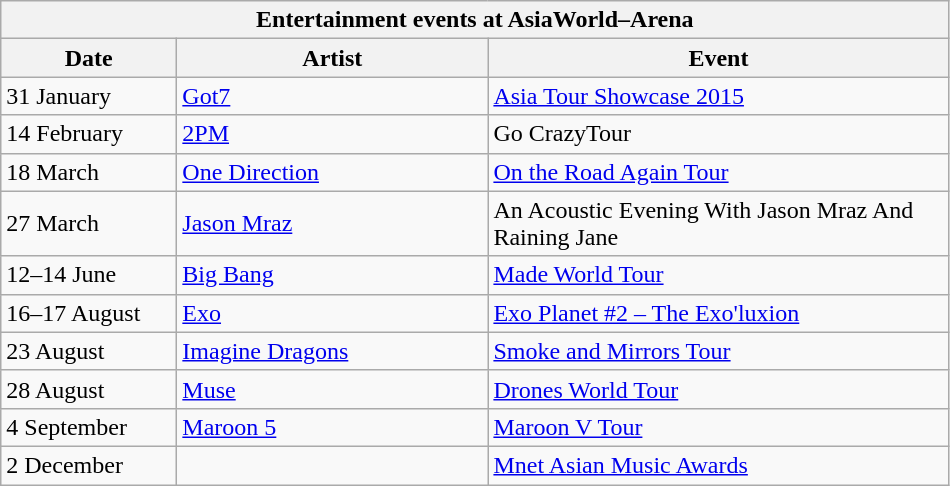<table class="wikitable">
<tr>
<th colspan="3">Entertainment events at AsiaWorld–Arena</th>
</tr>
<tr>
<th width=110>Date</th>
<th width=200>Artist</th>
<th width=300>Event</th>
</tr>
<tr>
<td>31 January</td>
<td><a href='#'>Got7</a></td>
<td><a href='#'>Asia Tour Showcase 2015</a></td>
</tr>
<tr>
<td>14 February</td>
<td><a href='#'>2PM</a></td>
<td>Go CrazyTour</td>
</tr>
<tr>
<td>18 March</td>
<td><a href='#'>One Direction</a></td>
<td><a href='#'>On the Road Again Tour</a></td>
</tr>
<tr>
<td>27 March</td>
<td><a href='#'>Jason Mraz</a></td>
<td>An Acoustic Evening With Jason Mraz And Raining Jane</td>
</tr>
<tr>
<td>12–14 June</td>
<td><a href='#'>Big Bang</a></td>
<td><a href='#'>Made World Tour</a></td>
</tr>
<tr>
<td>16–17 August</td>
<td><a href='#'>Exo</a></td>
<td><a href='#'>Exo Planet #2 – The Exo'luxion</a></td>
</tr>
<tr>
<td>23 August</td>
<td><a href='#'>Imagine Dragons</a></td>
<td><a href='#'>Smoke and Mirrors Tour</a></td>
</tr>
<tr>
<td>28 August</td>
<td><a href='#'>Muse</a></td>
<td><a href='#'>Drones World Tour</a></td>
</tr>
<tr>
<td>4 September</td>
<td><a href='#'>Maroon 5</a></td>
<td><a href='#'>Maroon V Tour</a></td>
</tr>
<tr>
<td>2 December</td>
<td></td>
<td><a href='#'>Mnet Asian Music Awards</a></td>
</tr>
</table>
